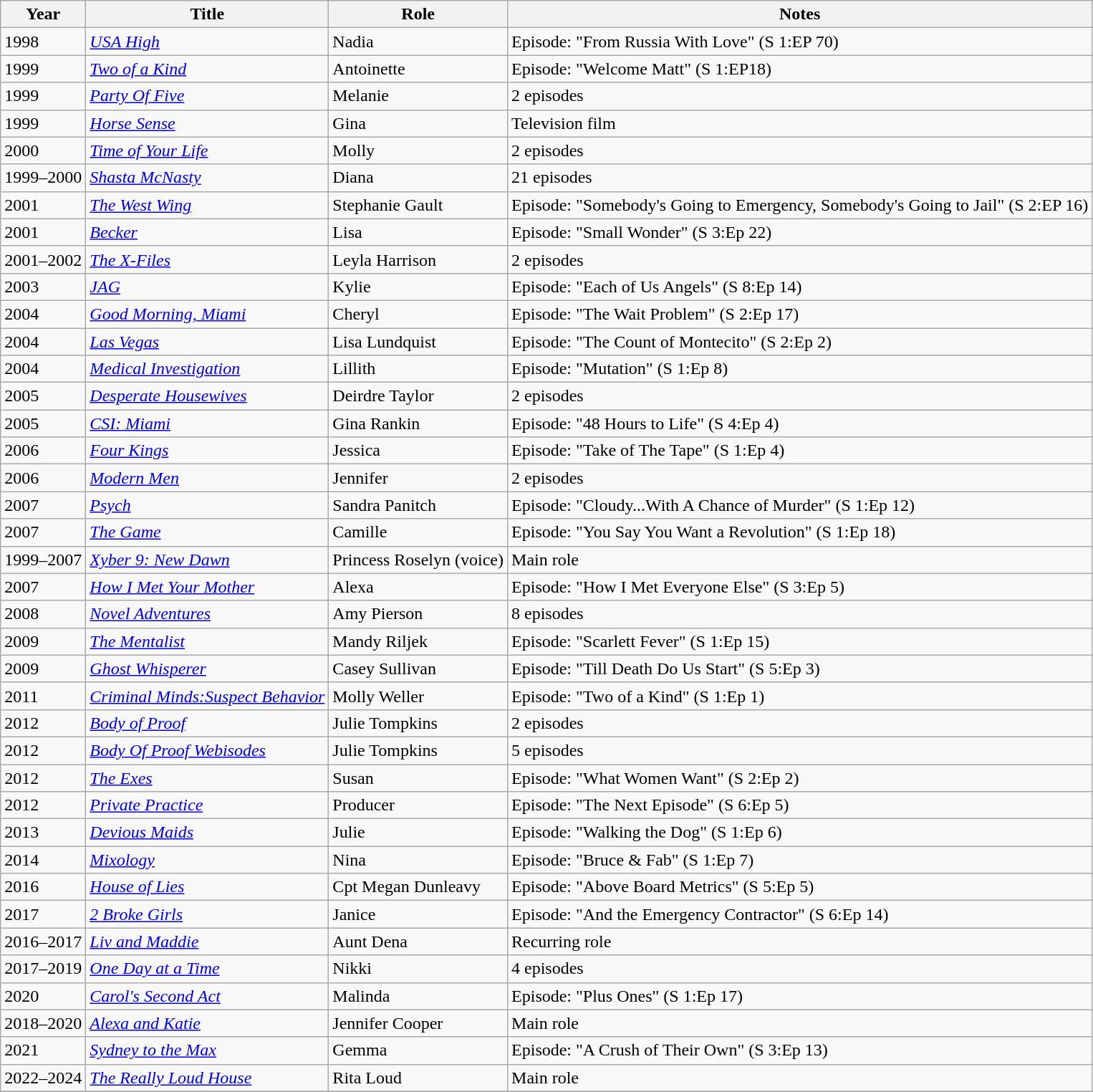<table class="wikitable sortable">
<tr>
<th>Year</th>
<th>Title</th>
<th>Role</th>
<th class="unsortable">Notes</th>
</tr>
<tr>
<td>1998</td>
<td><em><a href='#'>USA High</a></em></td>
<td>Nadia</td>
<td>Episode: "From Russia With Love" (S 1:EP 70)</td>
</tr>
<tr>
<td>1999</td>
<td><em><a href='#'>Two of a Kind</a></em></td>
<td>Antoinette</td>
<td>Episode: "Welcome Matt" (S 1:EP18)</td>
</tr>
<tr>
<td>1999</td>
<td><em><a href='#'>Party Of Five</a></em></td>
<td>Melanie</td>
<td>2 episodes</td>
</tr>
<tr>
<td>1999</td>
<td><em><a href='#'>Horse Sense</a></em></td>
<td>Gina</td>
<td>Television film</td>
</tr>
<tr>
<td>2000</td>
<td><em><a href='#'>Time of Your Life</a></em></td>
<td>Molly</td>
<td>2 episodes</td>
</tr>
<tr>
<td>1999–2000</td>
<td><em><a href='#'>Shasta McNasty</a></em></td>
<td>Diana</td>
<td>21 episodes</td>
</tr>
<tr>
<td>2001</td>
<td><em><a href='#'>The West Wing</a></em></td>
<td>Stephanie Gault</td>
<td>Episode: "Somebody's Going to Emergency, Somebody's Going to Jail" (S 2:EP 16)</td>
</tr>
<tr>
<td>2001</td>
<td><em><a href='#'>Becker</a></em></td>
<td>Lisa</td>
<td>Episode: "Small Wonder" (S 3:Ep 22)</td>
</tr>
<tr>
<td>2001–2002</td>
<td><em><a href='#'>The X-Files</a></em></td>
<td>Leyla Harrison</td>
<td>2 episodes</td>
</tr>
<tr>
<td>2003</td>
<td><em><a href='#'>JAG</a></em></td>
<td>Kylie</td>
<td>Episode: "Each of Us Angels" (S 8:Ep 14)</td>
</tr>
<tr>
<td>2004</td>
<td><em><a href='#'>Good Morning, Miami</a></em></td>
<td>Cheryl</td>
<td>Episode: "The Wait Problem" (S 2:Ep 17)</td>
</tr>
<tr>
<td>2004</td>
<td><em><a href='#'>Las Vegas</a></em></td>
<td>Lisa Lundquist</td>
<td>Episode: "The Count of Montecito" (S 2:Ep 2)</td>
</tr>
<tr>
<td>2004</td>
<td><em><a href='#'>Medical Investigation</a></em></td>
<td>Lillith</td>
<td>Episode: "Mutation" (S 1:Ep 8)</td>
</tr>
<tr>
<td>2005</td>
<td><em><a href='#'>Desperate Housewives</a></em></td>
<td>Deirdre Taylor</td>
<td>2 episodes</td>
</tr>
<tr>
<td>2005</td>
<td><em><a href='#'>CSI: Miami</a></em></td>
<td>Gina Rankin</td>
<td>Episode: "48 Hours to Life" (S 4:Ep 4)</td>
</tr>
<tr>
<td>2006</td>
<td><em><a href='#'>Four Kings</a></em></td>
<td>Jessica</td>
<td>Episode: "Take of The Tape" (S 1:Ep 4)</td>
</tr>
<tr>
<td>2006</td>
<td><em><a href='#'>Modern Men</a></em></td>
<td>Jennifer</td>
<td>2 episodes</td>
</tr>
<tr>
<td>2007</td>
<td><em><a href='#'>Psych</a></em></td>
<td>Sandra Panitch</td>
<td>Episode: "Cloudy...With A Chance of Murder" (S 1:Ep 12)</td>
</tr>
<tr>
<td>2007</td>
<td><em><a href='#'>The Game</a></em></td>
<td>Camille</td>
<td>Episode: "You Say You Want a Revolution" (S 1:Ep 18)</td>
</tr>
<tr>
<td>1999–2007</td>
<td><em><a href='#'>Xyber 9: New Dawn</a></em></td>
<td>Princess Roselyn (voice)</td>
<td>Main role</td>
</tr>
<tr>
<td>2007</td>
<td><em><a href='#'>How I Met Your Mother</a></em></td>
<td>Alexa</td>
<td>Episode: "How I Met Everyone Else" (S 3:Ep 5)</td>
</tr>
<tr>
<td>2008</td>
<td><em><a href='#'>Novel Adventures</a></em></td>
<td>Amy Pierson</td>
<td>8 episodes</td>
</tr>
<tr>
<td>2009</td>
<td><em><a href='#'>The Mentalist</a></em></td>
<td>Mandy Riljek</td>
<td>Episode: "Scarlett Fever" (S 1:Ep 15)</td>
</tr>
<tr>
<td>2009</td>
<td><em><a href='#'>Ghost Whisperer</a></em></td>
<td>Casey Sullivan</td>
<td>Episode: "Till Death Do Us Start" (S 5:Ep 3)</td>
</tr>
<tr>
<td>2011</td>
<td><em><a href='#'>Criminal Minds:Suspect Behavior</a></em></td>
<td>Molly Weller</td>
<td>Episode: "Two of a Kind" (S 1:Ep 1)</td>
</tr>
<tr>
<td>2012</td>
<td><em><a href='#'>Body of Proof</a></em></td>
<td>Julie Tompkins</td>
<td>2 episodes</td>
</tr>
<tr>
<td>2012</td>
<td><em><a href='#'>Body Of Proof Webisodes</a></em></td>
<td>Julie Tompkins</td>
<td>5 episodes</td>
</tr>
<tr>
<td>2012</td>
<td><em><a href='#'>The Exes</a></em></td>
<td>Susan</td>
<td>Episode: "What Women Want" (S 2:Ep 2)</td>
</tr>
<tr>
<td>2012</td>
<td><em><a href='#'>Private Practice</a></em></td>
<td>Producer</td>
<td>Episode: "The Next Episode" (S 6:Ep 5)</td>
</tr>
<tr>
<td>2013</td>
<td><em><a href='#'>Devious Maids</a></em></td>
<td>Julie</td>
<td>Episode: "Walking the Dog" (S 1:Ep 6)</td>
</tr>
<tr>
<td>2014</td>
<td><em><a href='#'>Mixology</a></em></td>
<td>Nina</td>
<td>Episode: "Bruce & Fab" (S 1:Ep 7)</td>
</tr>
<tr>
<td>2016</td>
<td><em><a href='#'>House of Lies</a></em></td>
<td>Cpt Megan Dunleavy</td>
<td>Episode: "Above Board Metrics" (S 5:Ep 5)</td>
</tr>
<tr>
<td>2017</td>
<td><em><a href='#'>2 Broke Girls</a></em></td>
<td>Janice</td>
<td>Episode: "And the Emergency Contractor" (S 6:Ep 14)</td>
</tr>
<tr>
<td>2016–2017</td>
<td><em><a href='#'>Liv and Maddie</a></em></td>
<td>Aunt Dena</td>
<td>Recurring role</td>
</tr>
<tr>
<td>2017–2019</td>
<td><em><a href='#'>One Day at a Time</a></em></td>
<td>Nikki</td>
<td>4 episodes</td>
</tr>
<tr>
<td>2020</td>
<td><em><a href='#'>Carol's Second Act</a></em></td>
<td>Malinda</td>
<td>Episode: "Plus Ones" (S 1:Ep 17)</td>
</tr>
<tr>
<td>2018–2020</td>
<td><em><a href='#'>Alexa and Katie</a></em></td>
<td>Jennifer Cooper</td>
<td>Main role</td>
</tr>
<tr>
<td>2021</td>
<td><em><a href='#'>Sydney to the Max</a></em></td>
<td>Gemma</td>
<td>Episode: "A Crush of Their Own" (S 3:Ep 13)</td>
</tr>
<tr>
<td>2022–2024</td>
<td><em><a href='#'>The Really Loud House</a></em></td>
<td>Rita Loud</td>
<td>Main role</td>
</tr>
<tr>
</tr>
</table>
